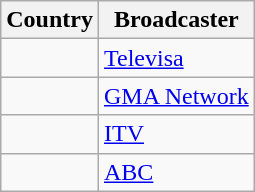<table class="wikitable">
<tr>
<th align=center>Country</th>
<th align=center>Broadcaster</th>
</tr>
<tr>
<td></td>
<td><a href='#'>Televisa</a></td>
</tr>
<tr>
<td></td>
<td><a href='#'>GMA Network</a></td>
</tr>
<tr>
<td></td>
<td><a href='#'>ITV</a></td>
</tr>
<tr>
<td></td>
<td><a href='#'>ABC</a></td>
</tr>
</table>
